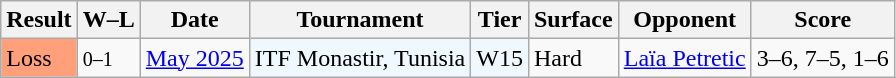<table class="sortable wikitable">
<tr>
<th>Result</th>
<th class="unsortable">W–L</th>
<th>Date</th>
<th>Tournament</th>
<th>Tier</th>
<th>Surface</th>
<th>Opponent</th>
<th class=unsortable>Score</th>
</tr>
<tr>
<td bgcolor=FFA07A>Loss</td>
<td><small>0–1</small></td>
<td><a href='#'>May 2025</a></td>
<td style="background:#f0f8ff;">ITF Monastir, Tunisia</td>
<td style="background:#f0f8ff;">W15</td>
<td>Hard</td>
<td> <a href='#'>Laïa Petretic</a></td>
<td>3–6, 7–5, 1–6</td>
</tr>
</table>
